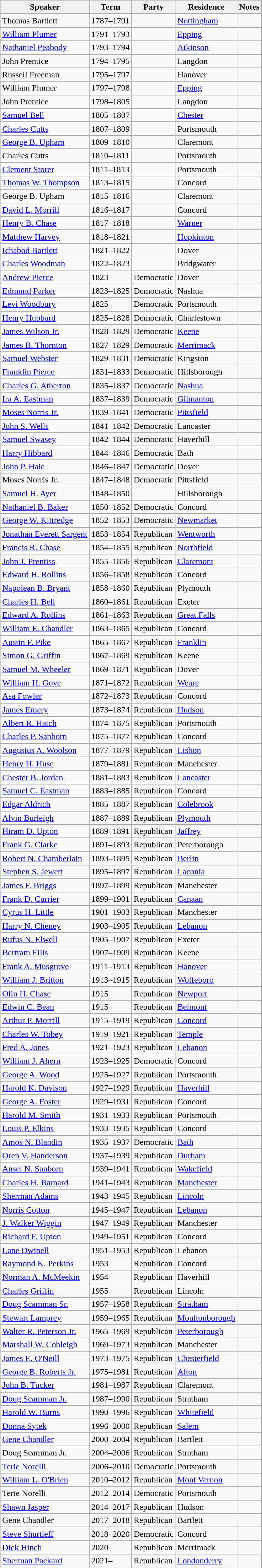<table class="wikitable sortable">
<tr>
<th>Speaker</th>
<th>Term</th>
<th>Party</th>
<th>Residence</th>
<th>Notes</th>
</tr>
<tr>
</tr>
<tr>
<td>Thomas Bartlett</td>
<td>1787–1791</td>
<td></td>
<td><a href='#'>Nottingham</a></td>
<td></td>
</tr>
<tr>
</tr>
<tr>
<td><a href='#'>William Plumer</a></td>
<td>1791–1793</td>
<td></td>
<td><a href='#'>Epping</a></td>
<td></td>
</tr>
<tr>
</tr>
<tr>
<td><a href='#'>Nathaniel Peabody</a></td>
<td>1793–1794</td>
<td></td>
<td><a href='#'>Atkinson</a></td>
<td></td>
</tr>
<tr>
</tr>
<tr>
<td>John Prentice</td>
<td>1794–1795</td>
<td></td>
<td>Langdon</td>
<td></td>
</tr>
<tr>
</tr>
<tr>
<td>Russell Freeman</td>
<td>1795–1797</td>
<td></td>
<td>Hanover</td>
<td></td>
</tr>
<tr>
</tr>
<tr>
<td>William Plumer</td>
<td>1797–1798</td>
<td></td>
<td><a href='#'>Epping</a></td>
<td></td>
</tr>
<tr>
</tr>
<tr>
<td>John Prentice</td>
<td>1798–1805</td>
<td></td>
<td>Langdon</td>
<td></td>
</tr>
<tr>
</tr>
<tr>
<td><a href='#'>Samuel Bell</a></td>
<td>1805–1807</td>
<td></td>
<td><a href='#'>Chester</a></td>
<td></td>
</tr>
<tr>
</tr>
<tr>
<td><a href='#'>Charles Cutts</a></td>
<td>1807–1809</td>
<td></td>
<td>Portsmouth</td>
<td></td>
</tr>
<tr>
</tr>
<tr>
<td><a href='#'>George B. Upham</a></td>
<td>1809–1810</td>
<td></td>
<td>Claremont</td>
<td></td>
</tr>
<tr>
</tr>
<tr>
<td>Charles Cutts</td>
<td>1810–1811</td>
<td></td>
<td>Portsmouth</td>
<td></td>
</tr>
<tr>
</tr>
<tr>
<td><a href='#'>Clement Storer</a></td>
<td>1811–1813</td>
<td></td>
<td>Portsmouth</td>
<td></td>
</tr>
<tr>
</tr>
<tr>
<td><a href='#'>Thomas W. Thompson</a></td>
<td>1813–1815</td>
<td></td>
<td>Concord</td>
<td></td>
</tr>
<tr>
</tr>
<tr>
<td>George B. Upham</td>
<td>1815–1816</td>
<td></td>
<td>Claremont</td>
<td></td>
</tr>
<tr>
</tr>
<tr>
<td><a href='#'>David L. Morrill</a></td>
<td>1816–1817</td>
<td></td>
<td>Concord</td>
<td></td>
</tr>
<tr>
</tr>
<tr>
<td><a href='#'>Henry B. Chase</a></td>
<td>1817–1818</td>
<td></td>
<td><a href='#'>Warner</a></td>
<td></td>
</tr>
<tr>
</tr>
<tr>
<td><a href='#'>Matthew Harvey</a></td>
<td>1818–1821</td>
<td></td>
<td><a href='#'>Hopkinton</a></td>
<td></td>
</tr>
<tr>
</tr>
<tr>
<td><a href='#'>Ichabod Bartlett</a></td>
<td>1821–1822</td>
<td></td>
<td>Dover</td>
<td></td>
</tr>
<tr>
</tr>
<tr>
<td><a href='#'>Charles Woodman</a></td>
<td>1822–1823</td>
<td></td>
<td>Bridgwater</td>
<td></td>
</tr>
<tr>
</tr>
<tr>
<td><a href='#'>Andrew Pierce</a></td>
<td>1823</td>
<td>Democratic</td>
<td>Dover</td>
<td></td>
</tr>
<tr>
</tr>
<tr>
<td><a href='#'>Edmund Parker</a></td>
<td>1823–1825</td>
<td>Democratic</td>
<td>Nashua</td>
<td></td>
</tr>
<tr>
</tr>
<tr>
<td><a href='#'>Levi Woodbury</a></td>
<td>1825</td>
<td>Democratic</td>
<td>Portsmouth</td>
<td></td>
</tr>
<tr>
</tr>
<tr>
<td><a href='#'>Henry Hubbard</a></td>
<td>1825–1828</td>
<td>Democratic</td>
<td>Charlestown</td>
<td></td>
</tr>
<tr>
</tr>
<tr>
<td><a href='#'>James Wilson Jr.</a></td>
<td>1828–1829</td>
<td>Democratic</td>
<td><a href='#'>Keene</a></td>
<td></td>
</tr>
<tr>
</tr>
<tr>
<td><a href='#'>James B. Thornton</a></td>
<td>1827–1829</td>
<td>Democratic</td>
<td><a href='#'>Merrimack</a></td>
<td></td>
</tr>
<tr>
</tr>
<tr>
<td><a href='#'>Samuel Webster</a></td>
<td>1829–1831</td>
<td>Democratic</td>
<td>Kingston</td>
<td></td>
</tr>
<tr>
</tr>
<tr>
<td><a href='#'>Franklin Pierce</a></td>
<td>1831–1833</td>
<td>Democratic</td>
<td>Hillsborough</td>
<td></td>
</tr>
<tr>
</tr>
<tr>
<td><a href='#'>Charles G. Atherton</a></td>
<td>1835–1837</td>
<td>Democratic</td>
<td><a href='#'>Nashua</a></td>
<td></td>
</tr>
<tr>
</tr>
<tr>
<td><a href='#'>Ira A. Eastman</a></td>
<td>1837–1839</td>
<td>Democratic</td>
<td><a href='#'>Gilmanton</a></td>
<td></td>
</tr>
<tr>
</tr>
<tr>
<td><a href='#'>Moses Norris Jr.</a></td>
<td>1839–1841</td>
<td>Democratic</td>
<td><a href='#'>Pittsfield</a></td>
<td></td>
</tr>
<tr>
</tr>
<tr>
<td><a href='#'>John S. Wells</a></td>
<td>1841–1842</td>
<td>Democratic</td>
<td>Lancaster</td>
<td></td>
</tr>
<tr>
</tr>
<tr>
<td><a href='#'>Samuel Swasey</a></td>
<td>1842–1844</td>
<td>Democratic</td>
<td>Haverhill</td>
<td></td>
</tr>
<tr>
</tr>
<tr>
<td><a href='#'>Harry Hibbard</a></td>
<td>1844–1846</td>
<td>Democratic</td>
<td>Bath</td>
<td></td>
</tr>
<tr>
</tr>
<tr>
<td><a href='#'>John P. Hale</a></td>
<td>1846–1847</td>
<td>Democratic</td>
<td>Dover</td>
<td></td>
</tr>
<tr>
</tr>
<tr>
<td>Moses Norris Jr.</td>
<td>1847–1848</td>
<td>Democratic</td>
<td>Pittsfield</td>
<td></td>
</tr>
<tr>
</tr>
<tr>
<td><a href='#'>Samuel H. Ayer</a></td>
<td>1848–1850</td>
<td></td>
<td>Hillsborough</td>
<td></td>
</tr>
<tr>
</tr>
<tr>
<td><a href='#'>Nathaniel B. Baker</a></td>
<td>1850–1852</td>
<td>Democratic</td>
<td>Concord</td>
<td></td>
</tr>
<tr>
</tr>
<tr>
<td><a href='#'>George W. Kittredge</a></td>
<td>1852–1853</td>
<td>Democratic</td>
<td><a href='#'>Newmarket</a></td>
<td></td>
</tr>
<tr>
</tr>
<tr>
<td><a href='#'>Jonathan Everett Sargent</a></td>
<td>1853–1854</td>
<td>Republican</td>
<td><a href='#'>Wentworth</a></td>
<td></td>
</tr>
<tr>
</tr>
<tr>
<td><a href='#'>Francis R. Chase</a></td>
<td>1854–1855</td>
<td>Republican</td>
<td><a href='#'>Northfield</a></td>
<td></td>
</tr>
<tr>
</tr>
<tr>
<td><a href='#'>John J. Prentiss</a></td>
<td>1855–1856</td>
<td>Republican</td>
<td><a href='#'>Claremont</a></td>
<td></td>
</tr>
<tr>
</tr>
<tr>
<td><a href='#'>Edward H. Rollins</a></td>
<td>1856–1858</td>
<td>Republican</td>
<td>Concord</td>
<td></td>
</tr>
<tr>
</tr>
<tr>
<td><a href='#'>Napolean B. Bryant</a></td>
<td>1858–1860</td>
<td>Republican</td>
<td>Plymouth</td>
<td></td>
</tr>
<tr>
</tr>
<tr>
<td><a href='#'>Charles H. Bell</a></td>
<td>1860–1861</td>
<td>Republican</td>
<td>Exeter</td>
<td></td>
</tr>
<tr>
</tr>
<tr>
<td><a href='#'>Edward A. Rollins</a></td>
<td>1861–1863</td>
<td>Republican</td>
<td><a href='#'>Great Falls</a></td>
<td></td>
</tr>
<tr>
</tr>
<tr>
<td><a href='#'>William E. Chandler</a></td>
<td>1863–1865</td>
<td>Republican</td>
<td>Concord</td>
<td></td>
</tr>
<tr>
</tr>
<tr>
<td><a href='#'>Austin F. Pike</a></td>
<td>1865–1867</td>
<td>Republican</td>
<td><a href='#'>Franklin</a></td>
<td></td>
</tr>
<tr>
</tr>
<tr>
<td><a href='#'>Simon G. Griffin</a></td>
<td>1867–1869</td>
<td>Republican</td>
<td>Keene</td>
<td></td>
</tr>
<tr>
</tr>
<tr>
<td><a href='#'>Samuel M. Wheeler</a></td>
<td>1869–1871</td>
<td>Republican</td>
<td>Dover</td>
<td></td>
</tr>
<tr>
</tr>
<tr>
<td><a href='#'>William H. Gove</a></td>
<td>1871–1872</td>
<td>Republican</td>
<td><a href='#'>Weare</a></td>
<td></td>
</tr>
<tr>
</tr>
<tr>
<td><a href='#'>Asa Fowler</a></td>
<td>1872–1873</td>
<td>Republican</td>
<td>Concord</td>
<td></td>
</tr>
<tr>
</tr>
<tr>
<td><a href='#'>James Emery</a></td>
<td>1873–1874</td>
<td>Republican</td>
<td><a href='#'>Hudson</a></td>
<td></td>
</tr>
<tr>
</tr>
<tr>
<td><a href='#'>Albert R. Hatch</a></td>
<td>1874–1875</td>
<td>Republican</td>
<td>Portsmouth</td>
<td></td>
</tr>
<tr>
</tr>
<tr>
<td><a href='#'>Charles P. Sanborn</a></td>
<td>1875–1877</td>
<td>Republican</td>
<td>Concord</td>
<td></td>
</tr>
<tr>
</tr>
<tr>
<td><a href='#'>Augustus A. Woolson</a></td>
<td>1877–1879</td>
<td>Republican</td>
<td><a href='#'>Lisbon</a></td>
<td></td>
</tr>
<tr>
</tr>
<tr>
<td><a href='#'>Henry H. Huse</a></td>
<td>1879–1881</td>
<td>Republican</td>
<td>Manchester</td>
<td></td>
</tr>
<tr>
</tr>
<tr>
<td><a href='#'>Chester B. Jordan</a></td>
<td>1881–1883</td>
<td>Republican</td>
<td><a href='#'>Lancaster</a></td>
<td></td>
</tr>
<tr>
</tr>
<tr>
<td><a href='#'>Samuel C. Eastman</a></td>
<td>1883–1885</td>
<td>Republican</td>
<td>Concord</td>
<td></td>
</tr>
<tr>
</tr>
<tr>
<td><a href='#'>Edgar Aldrich</a></td>
<td>1885–1887</td>
<td>Republican</td>
<td><a href='#'>Colebrook</a></td>
<td></td>
</tr>
<tr>
</tr>
<tr>
<td><a href='#'>Alvin Burleigh</a></td>
<td>1887–1889</td>
<td>Republican</td>
<td><a href='#'>Plymouth</a></td>
<td></td>
</tr>
<tr>
</tr>
<tr>
<td><a href='#'>Hiram D. Upton</a></td>
<td>1889–1891</td>
<td>Republican</td>
<td><a href='#'>Jaffrey</a></td>
<td></td>
</tr>
<tr>
</tr>
<tr>
<td><a href='#'>Frank G. Clarke</a></td>
<td>1891–1893</td>
<td>Republican</td>
<td>Peterborough</td>
<td></td>
</tr>
<tr>
</tr>
<tr>
<td><a href='#'>Robert N. Chamberlain</a></td>
<td>1893–1895</td>
<td>Republican</td>
<td><a href='#'>Berlin</a></td>
<td></td>
</tr>
<tr>
</tr>
<tr>
<td><a href='#'>Stephen S. Jewett</a></td>
<td>1895–1897</td>
<td>Republican</td>
<td><a href='#'>Laconia</a></td>
<td></td>
</tr>
<tr>
</tr>
<tr>
<td><a href='#'>James F. Briggs</a></td>
<td>1897–1899</td>
<td>Republican</td>
<td>Manchester</td>
<td></td>
</tr>
<tr>
</tr>
<tr>
<td><a href='#'>Frank D. Currier</a></td>
<td>1899–1901</td>
<td>Republican</td>
<td><a href='#'>Canaan</a></td>
<td></td>
</tr>
<tr>
</tr>
<tr>
<td><a href='#'>Cyrus H. Little</a></td>
<td>1901–1903</td>
<td>Republican</td>
<td>Manchester</td>
<td></td>
</tr>
<tr>
</tr>
<tr>
<td><a href='#'>Harry N. Cheney</a></td>
<td>1903–1905</td>
<td>Republican</td>
<td><a href='#'>Lebanon</a></td>
<td></td>
</tr>
<tr>
</tr>
<tr>
<td><a href='#'>Rufus N. Elwell</a></td>
<td>1905–1907</td>
<td>Republican</td>
<td>Exeter</td>
<td></td>
</tr>
<tr>
</tr>
<tr>
<td><a href='#'>Bertram Ellis</a></td>
<td>1907–1909</td>
<td>Republican</td>
<td>Keene</td>
<td></td>
</tr>
<tr>
</tr>
<tr>
<td><a href='#'>Frank A. Musgrove</a></td>
<td>1911–1913</td>
<td>Republican</td>
<td><a href='#'>Hanover</a></td>
<td></td>
</tr>
<tr>
</tr>
<tr>
<td><a href='#'>William J. Britton</a></td>
<td>1913–1915</td>
<td>Republican</td>
<td><a href='#'>Wolfeboro</a></td>
<td></td>
</tr>
<tr>
</tr>
<tr>
<td><a href='#'>Olin H. Chase</a></td>
<td>1915</td>
<td>Republican</td>
<td><a href='#'>Newport</a></td>
<td></td>
</tr>
<tr>
</tr>
<tr>
<td><a href='#'>Edwin C. Bean</a></td>
<td>1915</td>
<td>Republican</td>
<td><a href='#'>Belmont</a></td>
<td></td>
</tr>
<tr>
</tr>
<tr>
<td><a href='#'>Arthur P. Morrill</a></td>
<td>1915–1919</td>
<td>Republican</td>
<td><a href='#'>Concord</a></td>
<td></td>
</tr>
<tr>
</tr>
<tr>
<td><a href='#'>Charles W. Tobey</a></td>
<td>1919–1921</td>
<td>Republican</td>
<td><a href='#'>Temple</a></td>
<td></td>
</tr>
<tr>
</tr>
<tr>
<td><a href='#'>Fred A. Jones</a></td>
<td>1921–1923</td>
<td>Republican</td>
<td><a href='#'>Lebanon</a></td>
<td></td>
</tr>
<tr>
</tr>
<tr>
<td><a href='#'>William J. Ahern</a></td>
<td>1923–1925</td>
<td>Democratic</td>
<td>Concord</td>
<td></td>
</tr>
<tr>
</tr>
<tr>
<td><a href='#'>George A. Wood</a></td>
<td>1925–1927</td>
<td>Republican</td>
<td>Portsmouth</td>
<td></td>
</tr>
<tr>
</tr>
<tr>
<td><a href='#'>Harold K. Davison</a></td>
<td>1927–1929</td>
<td>Republican</td>
<td><a href='#'>Haverhill</a></td>
<td></td>
</tr>
<tr>
</tr>
<tr>
<td><a href='#'>George A. Foster</a></td>
<td>1929–1931</td>
<td>Republican</td>
<td>Concord</td>
<td></td>
</tr>
<tr>
</tr>
<tr>
<td><a href='#'>Harold M. Smith</a></td>
<td>1931–1933</td>
<td>Republican</td>
<td>Portsmouth</td>
<td></td>
</tr>
<tr>
</tr>
<tr>
<td><a href='#'>Louis P. Elkins</a></td>
<td>1933–1935</td>
<td>Republican</td>
<td>Concord</td>
<td></td>
</tr>
<tr>
</tr>
<tr>
<td><a href='#'>Amos N. Blandin</a></td>
<td>1935–1937</td>
<td>Democratic</td>
<td><a href='#'>Bath</a></td>
<td></td>
</tr>
<tr>
</tr>
<tr>
<td><a href='#'>Oren V. Handerson</a></td>
<td>1937–1939</td>
<td>Republican</td>
<td><a href='#'>Durham</a></td>
<td></td>
</tr>
<tr>
</tr>
<tr>
<td><a href='#'>Ansel N. Sanborn</a></td>
<td>1939–1941</td>
<td>Republican</td>
<td><a href='#'>Wakefield</a></td>
<td></td>
</tr>
<tr>
</tr>
<tr>
<td><a href='#'>Charles H. Barnard</a></td>
<td>1941–1943</td>
<td>Republican</td>
<td><a href='#'>Manchester</a></td>
<td></td>
</tr>
<tr>
</tr>
<tr>
<td><a href='#'>Sherman Adams</a></td>
<td>1943–1945</td>
<td>Republican</td>
<td><a href='#'>Lincoln</a></td>
<td></td>
</tr>
<tr>
</tr>
<tr>
<td><a href='#'>Norris Cotton</a></td>
<td>1945–1947</td>
<td>Republican</td>
<td><a href='#'>Lebanon</a></td>
<td></td>
</tr>
<tr>
</tr>
<tr>
<td><a href='#'>J. Walker Wiggin</a></td>
<td>1947–1949</td>
<td>Republican</td>
<td>Manchester</td>
<td></td>
</tr>
<tr>
</tr>
<tr>
<td><a href='#'>Richard F. Upton</a></td>
<td>1949–1951</td>
<td>Republican</td>
<td>Concord</td>
<td></td>
</tr>
<tr>
</tr>
<tr>
<td><a href='#'>Lane Dwinell</a></td>
<td>1951–1953</td>
<td>Republican</td>
<td>Lebanon</td>
<td></td>
</tr>
<tr>
</tr>
<tr>
<td><a href='#'>Raymond K. Perkins</a></td>
<td>1953</td>
<td>Republican</td>
<td>Concord</td>
<td></td>
</tr>
<tr>
</tr>
<tr>
<td><a href='#'>Norman A. McMeekin</a></td>
<td>1954</td>
<td>Republican</td>
<td>Haverhill</td>
<td></td>
</tr>
<tr>
</tr>
<tr>
<td><a href='#'>Charles Griffin</a></td>
<td>1955</td>
<td>Republican</td>
<td>Lincoln</td>
<td></td>
</tr>
<tr>
</tr>
<tr>
<td><a href='#'>Doug Scamman Sr.</a></td>
<td>1957–1958</td>
<td>Republican</td>
<td><a href='#'>Stratham</a></td>
<td></td>
</tr>
<tr>
</tr>
<tr>
<td><a href='#'>Stewart Lamprey</a></td>
<td>1959–1965</td>
<td>Republican</td>
<td><a href='#'>Moultonborough</a></td>
<td></td>
</tr>
<tr>
</tr>
<tr>
<td><a href='#'>Walter R. Peterson Jr.</a></td>
<td>1965–1969</td>
<td>Republican</td>
<td><a href='#'>Peterborough</a></td>
<td></td>
</tr>
<tr>
</tr>
<tr>
<td><a href='#'>Marshall W. Cobleigh</a></td>
<td>1969–1973</td>
<td>Republican</td>
<td>Manchester</td>
<td></td>
</tr>
<tr>
</tr>
<tr>
<td><a href='#'>James E. O'Neill</a></td>
<td>1973–1975</td>
<td>Republican</td>
<td><a href='#'>Chesterfield</a></td>
<td></td>
</tr>
<tr>
</tr>
<tr>
<td><a href='#'>George B. Roberts Jr.</a></td>
<td>1975–1981</td>
<td>Republican</td>
<td><a href='#'>Alton</a></td>
<td></td>
</tr>
<tr>
</tr>
<tr>
<td><a href='#'>John B. Tucker</a></td>
<td>1981–1987</td>
<td>Republican</td>
<td>Claremont</td>
<td></td>
</tr>
<tr>
</tr>
<tr>
<td><a href='#'>Doug Scamman Jr.</a></td>
<td>1987–1990</td>
<td>Republican</td>
<td>Stratham</td>
<td></td>
</tr>
<tr>
</tr>
<tr>
<td><a href='#'>Harold W. Burns</a></td>
<td>1990–1996</td>
<td>Republican</td>
<td><a href='#'>Whitefield</a></td>
<td></td>
</tr>
<tr>
</tr>
<tr>
<td><a href='#'>Donna Sytek</a></td>
<td>1996–2000</td>
<td>Republican</td>
<td><a href='#'>Salem</a></td>
<td></td>
</tr>
<tr>
</tr>
<tr>
<td><a href='#'>Gene Chandler</a></td>
<td>2000–2004</td>
<td>Republican</td>
<td>Bartlett</td>
<td></td>
</tr>
<tr>
</tr>
<tr>
<td>Doug Scamman Jr.</td>
<td>2004–2006</td>
<td>Republican</td>
<td>Stratham</td>
<td></td>
</tr>
<tr>
</tr>
<tr>
<td><a href='#'>Terie Norelli</a></td>
<td>2006–2010</td>
<td>Democratic</td>
<td>Portsmouth</td>
<td></td>
</tr>
<tr>
</tr>
<tr>
<td><a href='#'>William L. O'Brien</a></td>
<td>2010–2012</td>
<td>Republican</td>
<td><a href='#'>Mont Vernon</a></td>
<td></td>
</tr>
<tr>
</tr>
<tr>
<td>Terie Norelli</td>
<td>2012–2014</td>
<td>Democratic</td>
<td>Portsmouth</td>
<td></td>
</tr>
<tr>
</tr>
<tr>
<td><a href='#'>Shawn Jasper</a></td>
<td>2014–2017</td>
<td>Republican</td>
<td>Hudson</td>
<td></td>
</tr>
<tr>
</tr>
<tr>
<td>Gene Chandler</td>
<td>2017–2018</td>
<td>Republican</td>
<td>Bartlett</td>
<td></td>
</tr>
<tr>
</tr>
<tr>
<td><a href='#'>Steve Shurtleff</a></td>
<td>2018–2020</td>
<td>Democratic</td>
<td>Concord</td>
<td></td>
</tr>
<tr>
</tr>
<tr>
<td><a href='#'>Dick Hinch</a></td>
<td>2020</td>
<td>Republican</td>
<td>Merrimack</td>
<td></td>
</tr>
<tr>
</tr>
<tr>
<td><a href='#'>Sherman Packard</a></td>
<td>2021–</td>
<td>Republican</td>
<td><a href='#'>Londonderry</a></td>
<td></td>
</tr>
</table>
